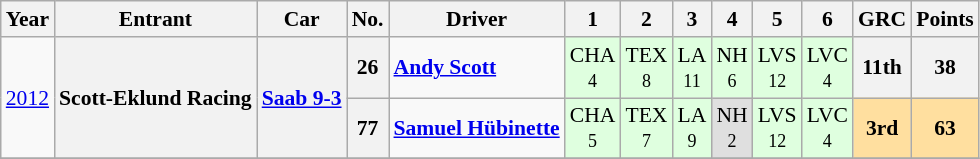<table class="wikitable" border="1" style="text-align:center; font-size:90%;">
<tr>
<th>Year</th>
<th>Entrant</th>
<th>Car</th>
<th>No.</th>
<th>Driver</th>
<th>1</th>
<th>2</th>
<th>3</th>
<th>4</th>
<th>5</th>
<th>6</th>
<th>GRC</th>
<th>Points</th>
</tr>
<tr>
<td rowspan=2><a href='#'>2012</a></td>
<th rowspan=2>Scott-Eklund Racing</th>
<th rowspan=2><a href='#'>Saab 9-3</a></th>
<th>26</th>
<td align="left"> <strong><a href='#'>Andy Scott</a></strong></td>
<td style="background:#DFFFDF;">CHA<br><small>4</small></td>
<td style="background:#DFFFDF;">TEX<br><small>8</small></td>
<td style="background:#DFFFDF;">LA <br><small>11</small></td>
<td style="background:#DFFFDF;">NH <br><small>6</small></td>
<td style="background:#DFFFDF;">LVS<br><small>12</small></td>
<td style="background:#DFFFDF;">LVC<br><small>4</small></td>
<th>11th</th>
<th>38</th>
</tr>
<tr>
<th>77</th>
<td align="left"> <strong><a href='#'>Samuel Hübinette</a></strong></td>
<td style="background:#DFFFDF;">CHA<br><small>5</small></td>
<td style="background:#DFFFDF;">TEX<br><small>7</small></td>
<td style="background:#DFFFDF;">LA <br><small>9</small></td>
<td style="background:#DFDFDF;">NH <br><small>2</small></td>
<td style="background:#DFFFDF;">LVS<br><small>12</small></td>
<td style="background:#DFFFDF;">LVC<br><small>4</small></td>
<th style="background:#FFDF9F;">3rd</th>
<th style="background:#FFDF9F;">63</th>
</tr>
<tr>
</tr>
</table>
